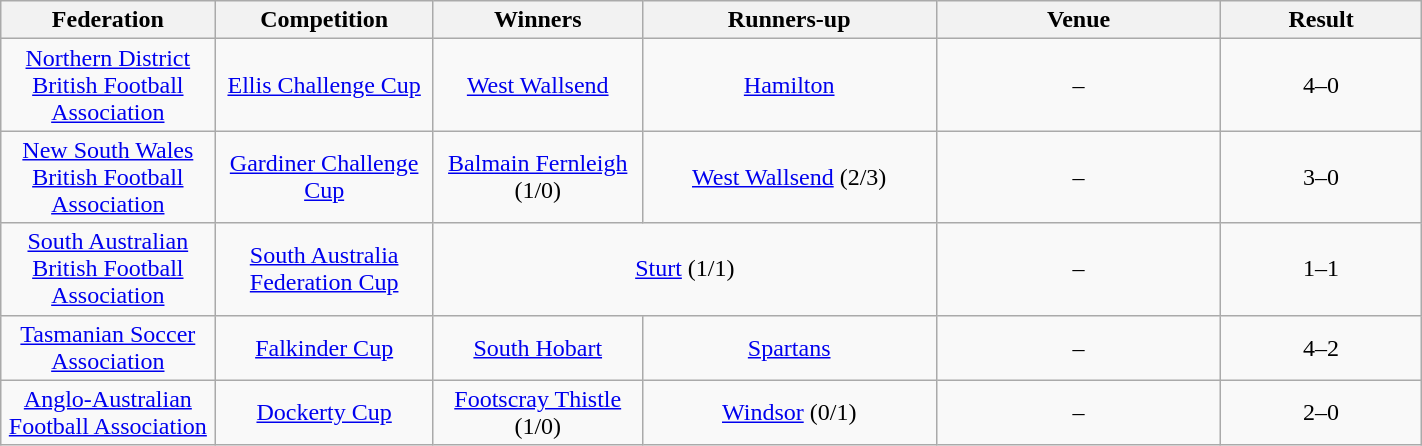<table class="wikitable" width="75%">
<tr>
<th style="width:10em">Federation</th>
<th style="width:10em">Competition</th>
<th style="width:10em">Winners</th>
<th style="width:15em">Runners-up</th>
<th style="width:15em">Venue</th>
<th style="width:10em">Result</th>
</tr>
<tr>
<td align="center"><a href='#'>Northern District British Football Association</a></td>
<td align="center"><a href='#'>Ellis Challenge Cup</a></td>
<td align="center"><a href='#'>West Wallsend</a></td>
<td align="center"><a href='#'>Hamilton</a></td>
<td align="center">–</td>
<td align="center">4–0</td>
</tr>
<tr>
<td align="center"><a href='#'>New South Wales British Football Association</a></td>
<td align="center"><a href='#'>Gardiner Challenge Cup</a></td>
<td align="center"><a href='#'>Balmain Fernleigh</a> (1/0)</td>
<td align="center"><a href='#'>West Wallsend</a> (2/3)</td>
<td align="center">–</td>
<td align="center">3–0</td>
</tr>
<tr>
<td align="center"><a href='#'>South Australian British Football Association</a></td>
<td align="center"><a href='#'>South Australia Federation Cup</a></td>
<td colspan="2" align="center"><a href='#'>Sturt</a> (1/1)</td>
<td align="center">–</td>
<td align="center">1–1</td>
</tr>
<tr>
<td align="center"><a href='#'>Tasmanian Soccer Association</a></td>
<td align="center"><a href='#'>Falkinder Cup</a></td>
<td align="center"><a href='#'>South Hobart</a></td>
<td align="center"><a href='#'>Spartans</a></td>
<td align="center">–</td>
<td align="center">4–2</td>
</tr>
<tr>
<td align="center"><a href='#'>Anglo-Australian Football Association</a></td>
<td align="center"><a href='#'>Dockerty Cup</a></td>
<td align="center"><a href='#'>Footscray Thistle</a> (1/0)</td>
<td align="center"><a href='#'>Windsor</a> (0/1)</td>
<td align="center">–</td>
<td align="center">2–0</td>
</tr>
</table>
